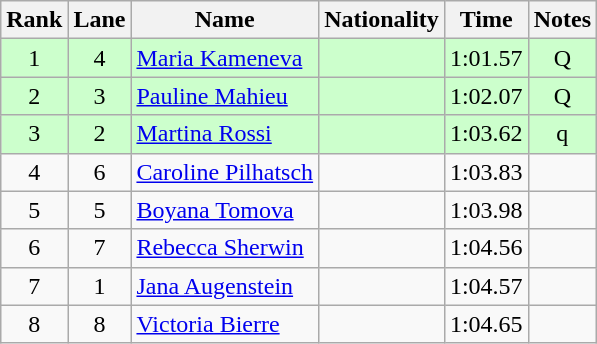<table class="wikitable sortable" style="text-align:center">
<tr>
<th>Rank</th>
<th>Lane</th>
<th>Name</th>
<th>Nationality</th>
<th>Time</th>
<th>Notes</th>
</tr>
<tr bgcolor=ccffcc>
<td>1</td>
<td>4</td>
<td align=left><a href='#'>Maria Kameneva</a></td>
<td align=left></td>
<td>1:01.57</td>
<td>Q</td>
</tr>
<tr bgcolor=ccffcc>
<td>2</td>
<td>3</td>
<td align=left><a href='#'>Pauline Mahieu</a></td>
<td align=left></td>
<td>1:02.07</td>
<td>Q</td>
</tr>
<tr bgcolor=ccffcc>
<td>3</td>
<td>2</td>
<td align=left><a href='#'>Martina Rossi</a></td>
<td align=left></td>
<td>1:03.62</td>
<td>q</td>
</tr>
<tr>
<td>4</td>
<td>6</td>
<td align=left><a href='#'>Caroline Pilhatsch</a></td>
<td align=left></td>
<td>1:03.83</td>
<td></td>
</tr>
<tr>
<td>5</td>
<td>5</td>
<td align=left><a href='#'>Boyana Tomova</a></td>
<td align=left></td>
<td>1:03.98</td>
<td></td>
</tr>
<tr>
<td>6</td>
<td>7</td>
<td align=left><a href='#'>Rebecca Sherwin</a></td>
<td align=left></td>
<td>1:04.56</td>
<td></td>
</tr>
<tr>
<td>7</td>
<td>1</td>
<td align=left><a href='#'>Jana Augenstein</a></td>
<td align=left></td>
<td>1:04.57</td>
<td></td>
</tr>
<tr>
<td>8</td>
<td>8</td>
<td align=left><a href='#'>Victoria Bierre</a></td>
<td align=left></td>
<td>1:04.65</td>
<td></td>
</tr>
</table>
